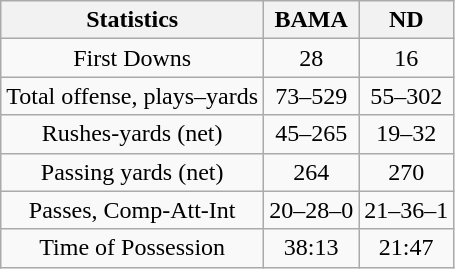<table class="wikitable" style="text-align: center;">
<tr>
<th>Statistics</th>
<th>BAMA</th>
<th>ND</th>
</tr>
<tr>
<td>First Downs</td>
<td>28</td>
<td>16</td>
</tr>
<tr>
<td>Total offense, plays–yards</td>
<td>73–529</td>
<td>55–302</td>
</tr>
<tr>
<td>Rushes-yards (net)</td>
<td>45–265</td>
<td>19–32</td>
</tr>
<tr>
<td>Passing yards (net)</td>
<td>264</td>
<td>270</td>
</tr>
<tr>
<td>Passes, Comp-Att-Int</td>
<td>20–28–0</td>
<td>21–36–1</td>
</tr>
<tr>
<td>Time of Possession</td>
<td>38:13</td>
<td>21:47</td>
</tr>
</table>
